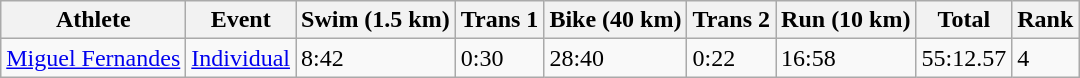<table class="wikitable" border="1">
<tr>
<th>Athlete</th>
<th>Event</th>
<th>Swim (1.5 km)</th>
<th>Trans 1</th>
<th>Bike (40 km)</th>
<th>Trans 2</th>
<th>Run (10 km)</th>
<th>Total</th>
<th>Rank</th>
</tr>
<tr>
<td><a href='#'>Miguel Fernandes</a></td>
<td><a href='#'>Individual</a></td>
<td>8:42</td>
<td>0:30</td>
<td>28:40</td>
<td>0:22</td>
<td>16:58</td>
<td>55:12.57</td>
<td>4</td>
</tr>
</table>
